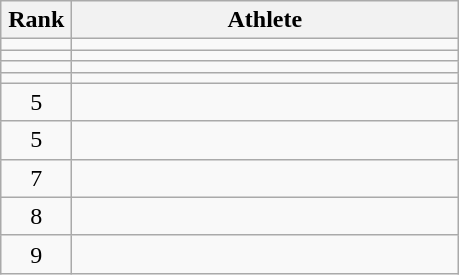<table class="wikitable" style="text-align: center;">
<tr>
<th width=40>Rank</th>
<th width=250>Athlete</th>
</tr>
<tr>
<td></td>
<td align=left></td>
</tr>
<tr>
<td></td>
<td align=left></td>
</tr>
<tr>
<td></td>
<td align=left></td>
</tr>
<tr>
<td></td>
<td align=left></td>
</tr>
<tr>
<td>5</td>
<td align=left></td>
</tr>
<tr>
<td>5</td>
<td align=left></td>
</tr>
<tr>
<td>7</td>
<td align=left></td>
</tr>
<tr>
<td>8</td>
<td align=left></td>
</tr>
<tr>
<td>9</td>
<td align=left></td>
</tr>
</table>
